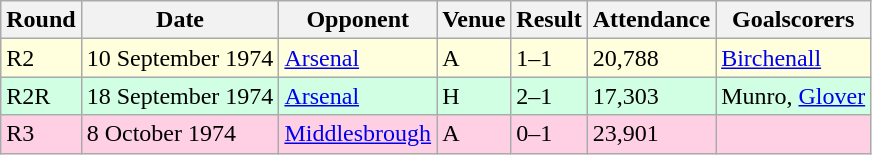<table class="wikitable">
<tr>
<th>Round</th>
<th>Date</th>
<th>Opponent</th>
<th>Venue</th>
<th>Result</th>
<th>Attendance</th>
<th>Goalscorers</th>
</tr>
<tr style="background-color: #ffffdd;">
<td>R2</td>
<td>10 September 1974</td>
<td><a href='#'>Arsenal</a></td>
<td>A</td>
<td>1–1</td>
<td>20,788</td>
<td><a href='#'>Birchenall</a></td>
</tr>
<tr style="background-color: #d0ffe3;">
<td>R2R</td>
<td>18 September 1974</td>
<td><a href='#'>Arsenal</a></td>
<td>H</td>
<td>2–1</td>
<td>17,303</td>
<td>Munro, <a href='#'>Glover</a></td>
</tr>
<tr style="background-color: #ffd0e3;">
<td>R3</td>
<td>8 October 1974</td>
<td><a href='#'>Middlesbrough</a></td>
<td>A</td>
<td>0–1</td>
<td>23,901</td>
<td></td>
</tr>
</table>
